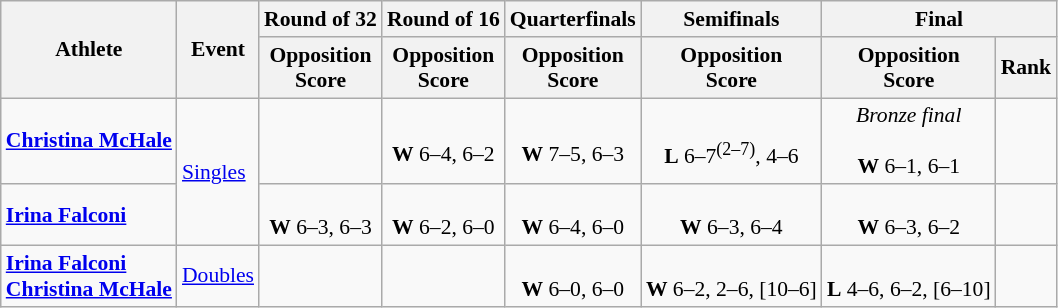<table class="wikitable" style="font-size:90%">
<tr>
<th rowspan=2>Athlete</th>
<th rowspan=2>Event</th>
<th>Round of 32</th>
<th>Round of 16</th>
<th>Quarterfinals</th>
<th>Semifinals</th>
<th colspan=2>Final</th>
</tr>
<tr>
<th>Opposition<br>Score</th>
<th>Opposition<br>Score</th>
<th>Opposition<br>Score</th>
<th>Opposition<br>Score</th>
<th>Opposition<br>Score</th>
<th>Rank</th>
</tr>
<tr align=center>
<td align=left><strong><a href='#'>Christina McHale</a></strong></td>
<td align=left rowspan=2><a href='#'>Singles</a></td>
<td></td>
<td><br><strong>W</strong> 6–4, 6–2</td>
<td><br> <strong>W</strong> 7–5, 6–3</td>
<td><br> <strong>L</strong> 6–7<sup>(2–7)</sup>, 4–6</td>
<td><em>Bronze final</em><br><br><strong>W</strong> 6–1, 6–1</td>
<td></td>
</tr>
<tr align=center>
<td align=left><strong><a href='#'>Irina Falconi</a></strong></td>
<td><br> <strong>W</strong> 6–3, 6–3</td>
<td><br><strong>W</strong> 6–2, 6–0</td>
<td><br> <strong>W</strong> 6–4, 6–0</td>
<td><br> <strong>W</strong> 6–3, 6–4</td>
<td><br> <strong>W</strong> 6–3, 6–2</td>
<td></td>
</tr>
<tr align=center>
<td align=left><strong><a href='#'>Irina Falconi</a><br><a href='#'>Christina McHale</a></strong></td>
<td align=left><a href='#'>Doubles</a></td>
<td></td>
<td></td>
<td><br><strong>W</strong> 6–0, 6–0</td>
<td><br><strong>W</strong> 6–2, 2–6, [10–6]</td>
<td><br><strong>L</strong> 4–6, 6–2, [6–10]</td>
<td></td>
</tr>
</table>
